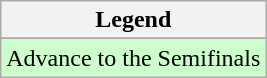<table class="wikitable">
<tr>
<th>Legend</th>
</tr>
<tr>
</tr>
<tr bgcolor=#ccffcc>
<td>Advance to the Semifinals</td>
</tr>
</table>
